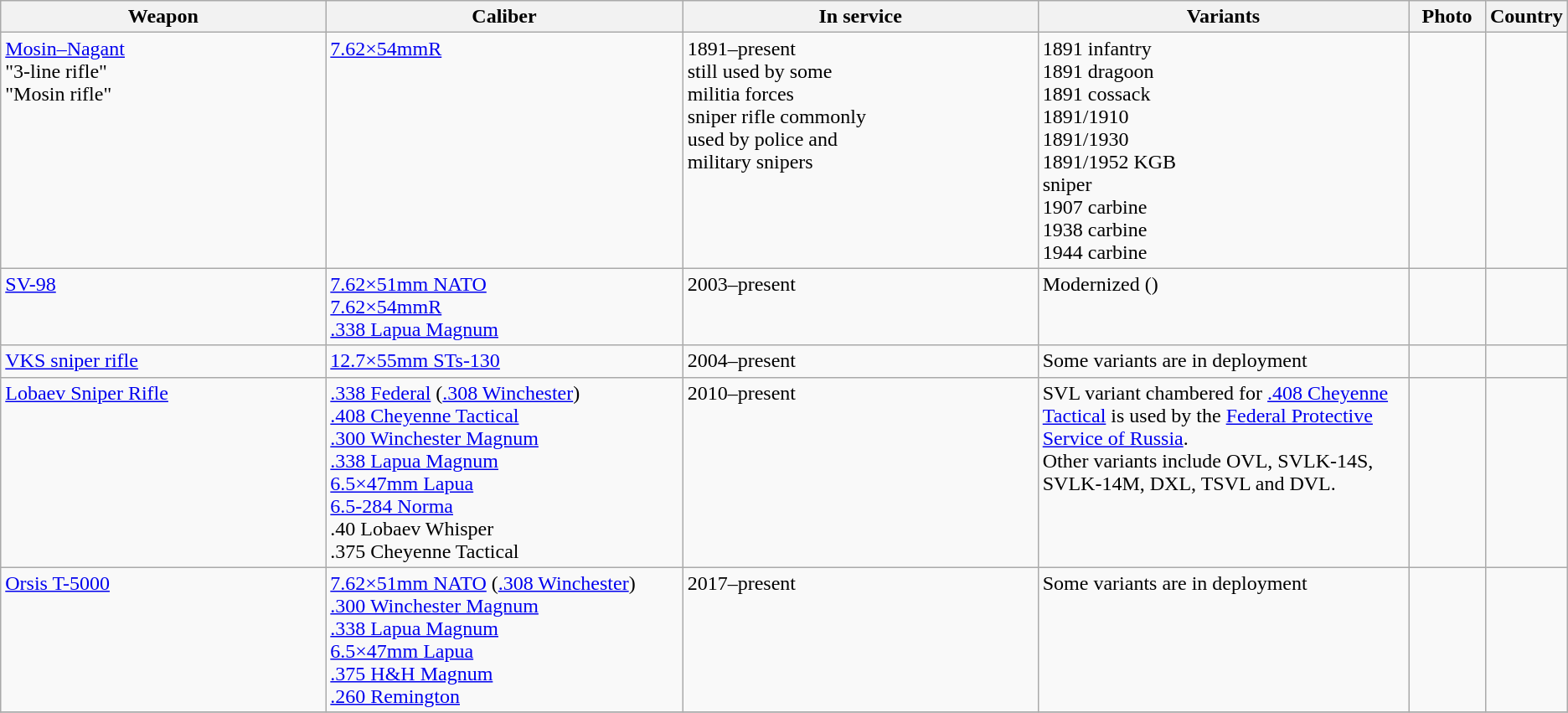<table class="wikitable">
<tr>
<th style="width:22%;", align=left>Weapon</th>
<th style="width:24%;", align=left>Caliber</th>
<th style="width:24%;", align=left>In service</th>
<th style="width:25%;", align=left>Variants</th>
<th style="width:29%;">Photo</th>
<th style="width:16%;", align=left>Country</th>
</tr>
<tr>
<td align=left, valign=top><a href='#'>Mosin–Nagant</a><br>"3-line rifle"<br>"Mosin rifle"</td>
<td align=left, valign=top><a href='#'>7.62×54mmR</a></td>
<td align=left, valign=top>1891–present<br>still used by some<br>militia forces<br>sniper rifle commonly<br>used by police and<br>military snipers</td>
<td align=left, valign=top>1891 infantry<br>1891 dragoon<br>1891 cossack<br>1891/1910<br>1891/1930<br>1891/1952 KGB<br>sniper<br>1907 carbine<br>1938 carbine<br>1944 carbine</td>
<td align=center></td>
<td><br></td>
</tr>
<tr>
<td align=left, valign=top><a href='#'>SV-98</a></td>
<td align=left, valign=top><a href='#'>7.62×51mm NATO</a><br><a href='#'>7.62×54mmR</a><br><a href='#'>.338 Lapua Magnum</a></td>
<td align=left, valign=top>2003–present</td>
<td align=left, valign=top>Modernized ()</td>
<td align=center></td>
<td></td>
</tr>
<tr>
<td align=left, valign=top><a href='#'>VKS sniper rifle</a></td>
<td align=left, valign=top><a href='#'>12.7×55mm STs-130</a></td>
<td align=left, valign=top>2004–present</td>
<td align=left, valign=top>Some variants are in deployment</td>
<td align=center></td>
<td></td>
</tr>
<tr>
<td align=left, valign=top><a href='#'>Lobaev Sniper Rifle</a></td>
<td align=left, valign=top><a href='#'>.338 Federal</a> (<a href='#'>.308 Winchester</a>)<br><a href='#'>.408 Cheyenne Tactical</a><br><a href='#'>.300 Winchester Magnum</a><br><a href='#'>.338 Lapua Magnum</a><br><a href='#'>6.5×47mm Lapua</a><br><a href='#'>6.5-284 Norma</a><br>.40 Lobaev Whisper<br>.375 Cheyenne Tactical</td>
<td align=left, valign=top>2010–present</td>
<td align=left, valign=top>SVL variant chambered for <a href='#'>.408 Cheyenne Tactical</a> is used by the <a href='#'>Federal Protective Service of Russia</a>.<br>Other variants include OVL, SVLK-14S, SVLK-14M, DXL, TSVL and DVL.</td>
<td align=center></td>
<td><br></td>
</tr>
<tr>
<td align=left, valign=top><a href='#'>Orsis T-5000</a></td>
<td align=left, valign=top><a href='#'>7.62×51mm NATO</a> (<a href='#'>.308 Winchester</a>)<br><a href='#'>.300 Winchester Magnum</a><br><a href='#'>.338 Lapua Magnum</a><br><a href='#'>6.5×47mm Lapua</a><br><a href='#'>.375 H&H Magnum</a><br><a href='#'>.260 Remington</a></td>
<td align=left, valign=top>2017–present</td>
<td align=left, valign=top>Some variants are in deployment</td>
<td align=center></td>
<td></td>
</tr>
<tr>
</tr>
</table>
